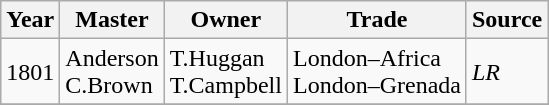<table class=" wikitable">
<tr>
<th>Year</th>
<th>Master</th>
<th>Owner</th>
<th>Trade</th>
<th>Source</th>
</tr>
<tr>
<td>1801</td>
<td>Anderson<br>C.Brown</td>
<td>T.Huggan<br>T.Campbell</td>
<td>London–Africa<br>London–Grenada</td>
<td><em>LR</em></td>
</tr>
<tr>
</tr>
</table>
